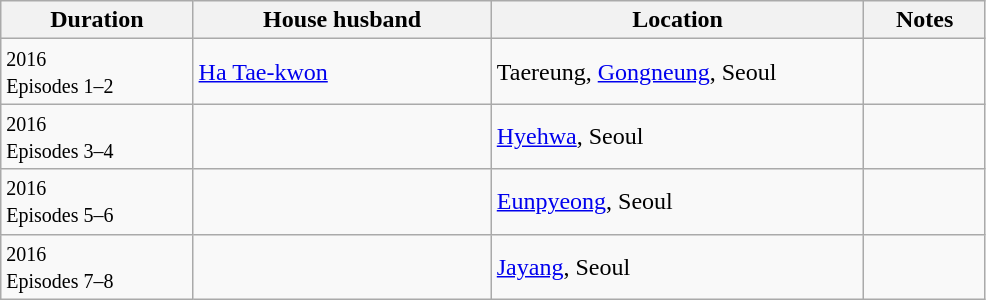<table class="wikitable plainrowheaders" style="width:52%;">
<tr>
<th scope="col"  style="width:10%;">Duration</th>
<th scope="col"  style="width:16%;">House husband</th>
<th scope="col"  style="width:20%;">Location</th>
<th scope="col"  style="width:6%">Notes</th>
</tr>
<tr>
<td><small>2016<br>Episodes 1–2</small></td>
<td><a href='#'>Ha Tae-kwon</a></td>
<td>Taereung, <a href='#'>Gongneung</a>, Seoul</td>
<td></td>
</tr>
<tr>
<td><small>2016<br>Episodes 3–4</small></td>
<td></td>
<td><a href='#'>Hyehwa</a>, Seoul</td>
<td></td>
</tr>
<tr>
<td><small>2016<br>Episodes 5–6</small></td>
<td></td>
<td><a href='#'>Eunpyeong</a>, Seoul</td>
<td></td>
</tr>
<tr>
<td><small>2016<br>Episodes 7–8</small></td>
<td></td>
<td><a href='#'>Jayang</a>, Seoul</td>
<td></td>
</tr>
</table>
